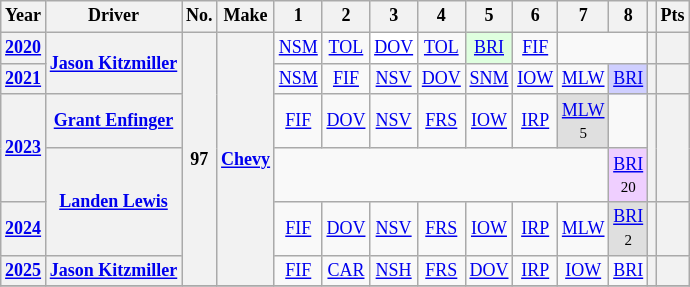<table class="wikitable" style="text-align:center; font-size:75%">
<tr>
<th>Year</th>
<th>Driver</th>
<th>No.</th>
<th>Make</th>
<th>1</th>
<th>2</th>
<th>3</th>
<th>4</th>
<th>5</th>
<th>6</th>
<th>7</th>
<th>8</th>
<th></th>
<th>Pts</th>
</tr>
<tr>
<th><a href='#'>2020</a></th>
<th rowspan=2><a href='#'>Jason Kitzmiller</a></th>
<th rowspan=6>97</th>
<th rowspan=6><a href='#'>Chevy</a></th>
<td><a href='#'>NSM</a></td>
<td><a href='#'>TOL</a></td>
<td style="background:#FFFFFF;"><a href='#'>DOV</a><br></td>
<td><a href='#'>TOL</a></td>
<td style="background:#DFFFDF;"><a href='#'>BRI</a><br></td>
<td><a href='#'>FIF</a></td>
<td colspan=2></td>
<th></th>
<th></th>
</tr>
<tr>
<th><a href='#'>2021</a></th>
<td><a href='#'>NSM</a></td>
<td><a href='#'>FIF</a></td>
<td><a href='#'>NSV</a></td>
<td><a href='#'>DOV</a></td>
<td><a href='#'>SNM</a></td>
<td><a href='#'>IOW</a></td>
<td><a href='#'>MLW</a></td>
<td style="background:#CFCFFF;"><a href='#'>BRI</a><br></td>
<th></th>
<th></th>
</tr>
<tr>
<th rowspan=2><a href='#'>2023</a></th>
<th><a href='#'>Grant Enfinger</a></th>
<td><a href='#'>FIF</a></td>
<td><a href='#'>DOV</a></td>
<td><a href='#'>NSV</a></td>
<td><a href='#'>FRS</a></td>
<td><a href='#'>IOW</a></td>
<td><a href='#'>IRP</a></td>
<td style="background:#DFDFDF;"><a href='#'>MLW</a><br><small>5</small></td>
<td></td>
<th rowspan=2></th>
<th rowspan=2></th>
</tr>
<tr>
<th rowspan=2><a href='#'>Landen Lewis</a></th>
<td colspan=7></td>
<td style="background:#EFCFFF;"><a href='#'>BRI</a><br><small>20</small></td>
</tr>
<tr>
<th><a href='#'>2024</a></th>
<td><a href='#'>FIF</a></td>
<td><a href='#'>DOV</a></td>
<td><a href='#'>NSV</a></td>
<td><a href='#'>FRS</a></td>
<td><a href='#'>IOW</a></td>
<td><a href='#'>IRP</a></td>
<td><a href='#'>MLW</a></td>
<td style="background:#DFDFDF;"><a href='#'>BRI</a><br><small>2</small></td>
<th></th>
<th></th>
</tr>
<tr>
<th><a href='#'>2025</a></th>
<th><a href='#'>Jason Kitzmiller</a></th>
<td><a href='#'>FIF</a></td>
<td><a href='#'>CAR</a></td>
<td><a href='#'>NSH</a></td>
<td><a href='#'>FRS</a></td>
<td><a href='#'>DOV</a></td>
<td><a href='#'>IRP</a></td>
<td><a href='#'>IOW</a></td>
<td><a href='#'>BRI</a></td>
<th></th>
<th></th>
</tr>
<tr>
</tr>
</table>
